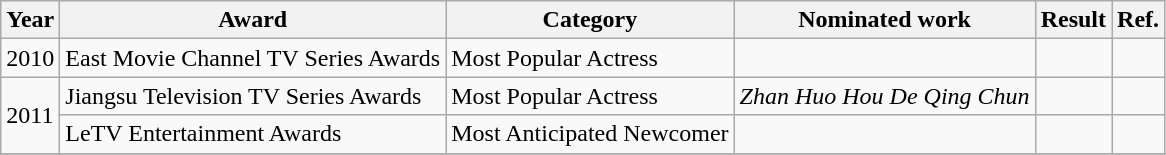<table class="wikitable">
<tr>
<th>Year</th>
<th>Award</th>
<th>Category</th>
<th>Nominated work</th>
<th>Result</th>
<th>Ref.</th>
</tr>
<tr>
<td>2010</td>
<td>East Movie Channel TV Series Awards</td>
<td>Most Popular Actress</td>
<td></td>
<td></td>
<td></td>
</tr>
<tr>
<td rowspan=2>2011</td>
<td>Jiangsu Television TV Series Awards</td>
<td>Most Popular Actress</td>
<td><em>Zhan Huo Hou De Qing Chun</em></td>
<td></td>
<td></td>
</tr>
<tr>
<td>LeTV Entertainment Awards</td>
<td>Most Anticipated Newcomer</td>
<td></td>
<td></td>
<td></td>
</tr>
<tr>
</tr>
</table>
